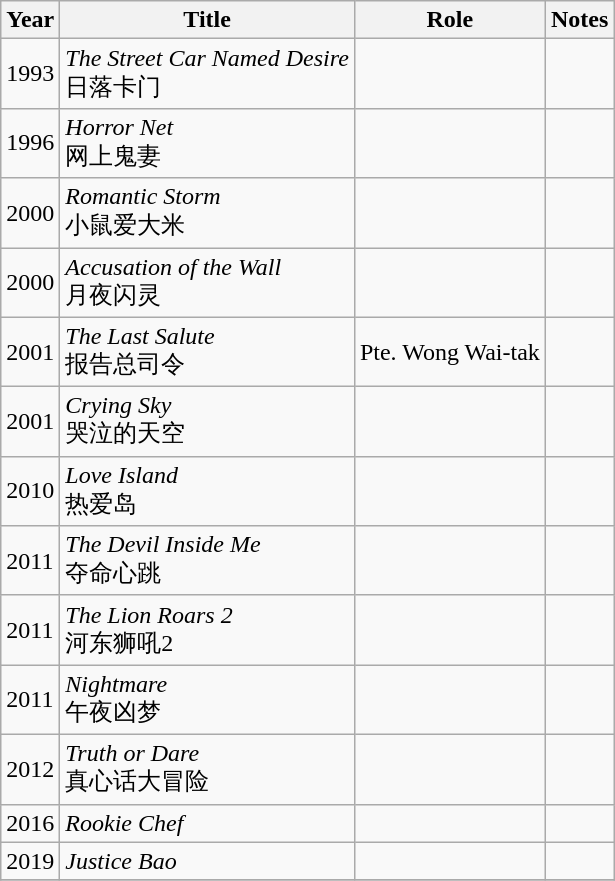<table class="wikitable sortable">
<tr>
<th>Year</th>
<th>Title</th>
<th>Role</th>
<th class="unsortable">Notes</th>
</tr>
<tr>
<td>1993</td>
<td><em>The Street Car Named Desire</em><br>日落卡门</td>
<td></td>
<td></td>
</tr>
<tr>
<td>1996</td>
<td><em>Horror Net</em><br>网上鬼妻</td>
<td></td>
<td></td>
</tr>
<tr>
<td>2000</td>
<td><em>Romantic Storm</em><br>小鼠爱大米</td>
<td></td>
<td></td>
</tr>
<tr>
<td>2000</td>
<td><em>Accusation of the Wall</em><br>月夜闪灵</td>
<td></td>
<td></td>
</tr>
<tr>
<td>2001</td>
<td><em>The Last Salute</em><br>报告总司令</td>
<td>Pte. Wong Wai-tak</td>
<td></td>
</tr>
<tr>
<td>2001</td>
<td><em>Crying Sky</em><br>哭泣的天空</td>
<td></td>
<td></td>
</tr>
<tr>
<td>2010</td>
<td><em>Love Island</em><br>热爱岛</td>
<td></td>
<td></td>
</tr>
<tr>
<td>2011</td>
<td><em>The Devil Inside Me</em><br>夺命心跳</td>
<td></td>
<td></td>
</tr>
<tr>
<td>2011</td>
<td><em>The Lion Roars 2</em><br>河东狮吼2</td>
<td></td>
<td></td>
</tr>
<tr>
<td>2011</td>
<td><em>Nightmare</em><br>午夜凶梦</td>
<td></td>
<td></td>
</tr>
<tr>
<td>2012</td>
<td><em>Truth or Dare</em><br>真心话大冒险</td>
<td></td>
<td></td>
</tr>
<tr>
<td>2016</td>
<td><em>Rookie Chef</em></td>
<td></td>
<td></td>
</tr>
<tr>
<td>2019</td>
<td><em>Justice Bao</em></td>
<td></td>
<td></td>
</tr>
<tr>
</tr>
</table>
